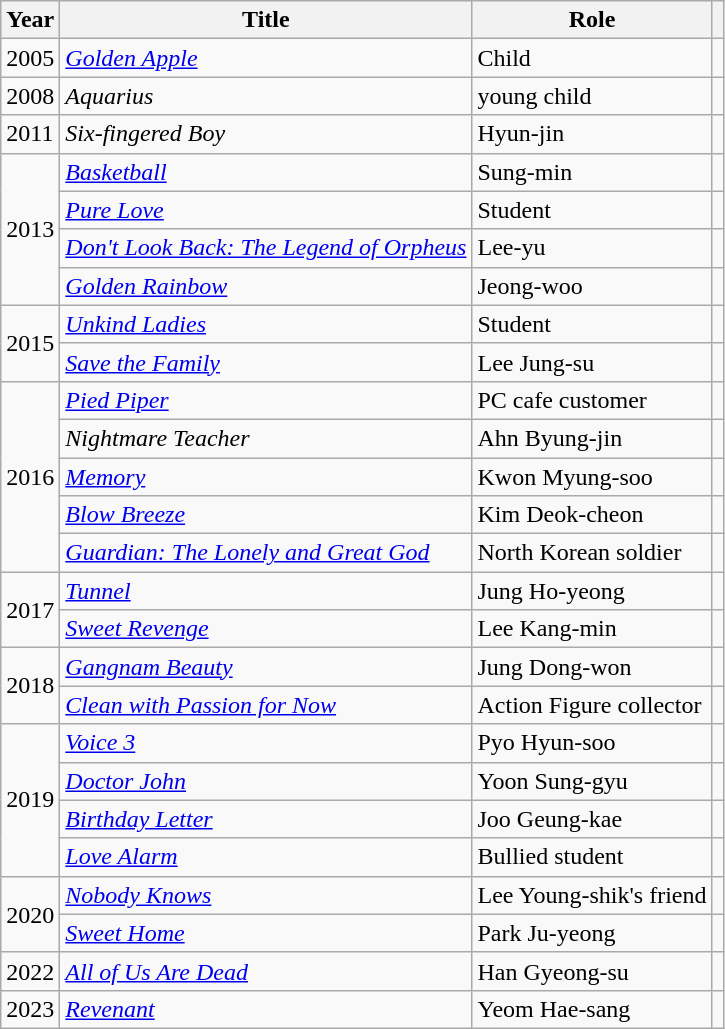<table class="wikitable">
<tr>
<th>Year</th>
<th>Title</th>
<th>Role</th>
<th></th>
</tr>
<tr>
<td>2005</td>
<td><em><a href='#'>Golden Apple</a></em></td>
<td>Child</td>
<td></td>
</tr>
<tr>
<td>2008</td>
<td><em>Aquarius</em></td>
<td>young child</td>
<td></td>
</tr>
<tr>
<td>2011</td>
<td><em>Six-fingered Boy</em></td>
<td>Hyun-jin</td>
<td></td>
</tr>
<tr>
<td rowspan=4>2013</td>
<td><em><a href='#'>Basketball</a></em></td>
<td>Sung-min</td>
<td></td>
</tr>
<tr>
<td><em><a href='#'>Pure Love</a></em></td>
<td>Student</td>
<td></td>
</tr>
<tr>
<td><em><a href='#'>Don't Look Back: The Legend of Orpheus</a></em></td>
<td>Lee-yu</td>
<td></td>
</tr>
<tr>
<td><em><a href='#'>Golden Rainbow</a></em></td>
<td>Jeong-woo</td>
<td></td>
</tr>
<tr>
<td rowspan=2>2015</td>
<td><em><a href='#'>Unkind Ladies</a></em></td>
<td>Student</td>
<td></td>
</tr>
<tr>
<td><em><a href='#'>Save the Family</a></em></td>
<td>Lee Jung-su</td>
<td></td>
</tr>
<tr>
<td rowspan=5>2016</td>
<td><em><a href='#'>Pied Piper</a></em></td>
<td>PC cafe customer</td>
<td></td>
</tr>
<tr>
<td><em>Nightmare Teacher</em></td>
<td>Ahn Byung-jin</td>
<td></td>
</tr>
<tr>
<td><em><a href='#'>Memory</a></em></td>
<td>Kwon Myung-soo</td>
<td></td>
</tr>
<tr>
<td><em><a href='#'>Blow Breeze</a></em></td>
<td>Kim Deok-cheon</td>
<td></td>
</tr>
<tr>
<td><em><a href='#'>Guardian: The Lonely and Great God</a></em></td>
<td>North Korean soldier</td>
<td></td>
</tr>
<tr>
<td rowspan=2>2017</td>
<td><em><a href='#'>Tunnel</a></em></td>
<td>Jung Ho-yeong</td>
<td></td>
</tr>
<tr>
<td><em><a href='#'>Sweet Revenge</a></em></td>
<td>Lee Kang-min</td>
<td></td>
</tr>
<tr>
<td rowspan=2>2018</td>
<td><em><a href='#'>Gangnam Beauty</a></em></td>
<td>Jung Dong-won</td>
<td></td>
</tr>
<tr>
<td><em><a href='#'>Clean with Passion for Now</a></em></td>
<td>Action Figure collector</td>
<td></td>
</tr>
<tr>
<td rowspan=4>2019</td>
<td><em><a href='#'>Voice 3</a></em></td>
<td>Pyo Hyun-soo</td>
<td></td>
</tr>
<tr>
<td><em><a href='#'>Doctor John</a></em></td>
<td>Yoon Sung-gyu</td>
<td></td>
</tr>
<tr>
<td><em><a href='#'>Birthday Letter</a></em></td>
<td>Joo Geung-kae</td>
<td></td>
</tr>
<tr>
<td><em><a href='#'>Love Alarm</a></em></td>
<td>Bullied student</td>
<td></td>
</tr>
<tr>
<td rowspan=2>2020</td>
<td><em><a href='#'>Nobody Knows</a></em></td>
<td>Lee Young-shik's friend</td>
<td></td>
</tr>
<tr>
<td><em><a href='#'>Sweet Home</a></em></td>
<td>Park Ju-yeong</td>
<td></td>
</tr>
<tr>
<td>2022</td>
<td><em><a href='#'>All of Us Are Dead</a></em></td>
<td>Han Gyeong-su</td>
<td></td>
</tr>
<tr>
<td>2023</td>
<td><em><a href='#'>Revenant</a></em></td>
<td>Yeom Hae-sang</td>
<td></td>
</tr>
</table>
